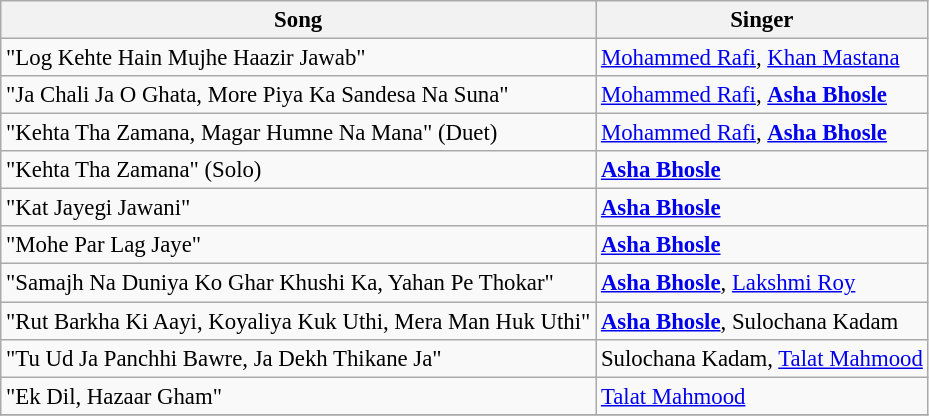<table class="wikitable" style="font-size:95%;">
<tr>
<th>Song</th>
<th>Singer</th>
</tr>
<tr>
<td>"Log Kehte Hain Mujhe Haazir Jawab"</td>
<td><a href='#'>Mohammed Rafi</a>, <a href='#'>Khan Mastana</a></td>
</tr>
<tr>
<td>"Ja Chali Ja O Ghata, More Piya Ka Sandesa Na Suna"</td>
<td><a href='#'>Mohammed Rafi</a>, <strong><a href='#'>Asha Bhosle</a></strong></td>
</tr>
<tr>
<td>"Kehta Tha Zamana, Magar Humne Na Mana" (Duet)</td>
<td><a href='#'>Mohammed Rafi</a>, <strong><a href='#'>Asha Bhosle</a></strong></td>
</tr>
<tr>
<td>"Kehta Tha Zamana" (Solo)</td>
<td><strong><a href='#'>Asha Bhosle</a></strong></td>
</tr>
<tr>
<td>"Kat Jayegi Jawani"</td>
<td><strong><a href='#'>Asha Bhosle</a></strong></td>
</tr>
<tr>
<td>"Mohe Par Lag Jaye"</td>
<td><strong><a href='#'>Asha Bhosle</a></strong></td>
</tr>
<tr>
<td>"Samajh Na Duniya Ko Ghar Khushi Ka, Yahan Pe Thokar"</td>
<td><strong><a href='#'>Asha Bhosle</a></strong>, <a href='#'>Lakshmi Roy</a></td>
</tr>
<tr>
<td>"Rut Barkha Ki Aayi, Koyaliya Kuk Uthi, Mera Man Huk Uthi"</td>
<td><strong><a href='#'>Asha Bhosle</a></strong>, Sulochana Kadam</td>
</tr>
<tr>
<td>"Tu Ud Ja Panchhi Bawre, Ja Dekh Thikane Ja"</td>
<td>Sulochana Kadam, <a href='#'>Talat Mahmood</a></td>
</tr>
<tr>
<td>"Ek Dil, Hazaar Gham"</td>
<td><a href='#'>Talat Mahmood</a></td>
</tr>
<tr>
</tr>
</table>
